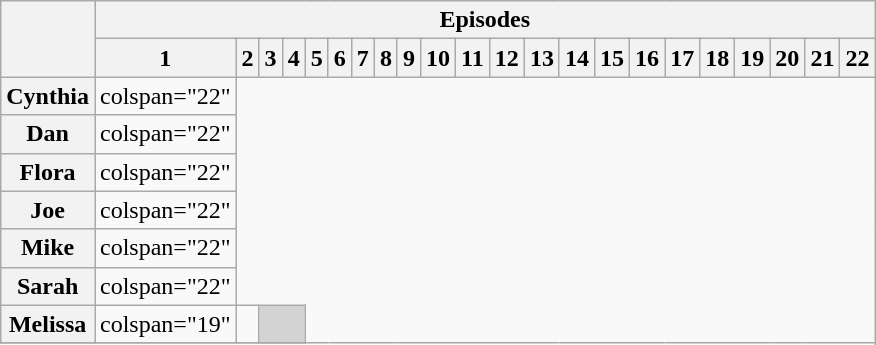<table class="wikitable" style="text-align:center; width:40%;">
<tr>
<th scope="col" rowspan="2" style="width:18%;"></th>
<th scope="colgroup" colspan="22">Episodes</th>
</tr>
<tr>
<th scope="col" style="width:8%;">1</th>
<th scope="col" style="width:8%;">2</th>
<th scope="col" style="width:8%;">3</th>
<th scope="col" style="width:8%;">4</th>
<th scope="col" style="width:8%;">5</th>
<th scope="col" style="width:8%;">6</th>
<th scope="col" style="width:8%;">7</th>
<th scope="col" style="width:8%;">8</th>
<th scope="col" style="width:8%;">9</th>
<th scope="col" style="width:8%;">10</th>
<th scope="col" style="width:8%;">11</th>
<th scope="col" style="width:8%;">12</th>
<th scope="col" style="width:8%;">13</th>
<th scope="col" style="width:8%;">14</th>
<th scope="col" style="width:8%;">15</th>
<th scope="col" style="width:8%;">16</th>
<th scope="col" style="width:8%;">17</th>
<th scope="col" style="width:8%;">18</th>
<th scope="col" style="width:8%;">19</th>
<th scope="col" style="width:8%;">20</th>
<th scope="col" style="width:8%;">21</th>
<th scope="col" style="width:8%;">22</th>
</tr>
<tr>
<th scope="row">Cynthia</th>
<td>colspan="22" </td>
</tr>
<tr>
<th scope="row">Dan</th>
<td>colspan="22" </td>
</tr>
<tr>
<th scope="row">Flora</th>
<td>colspan="22" </td>
</tr>
<tr>
<th scope="row">Joe</th>
<td>colspan="22" </td>
</tr>
<tr>
<th scope="row">Mike</th>
<td>colspan="22" </td>
</tr>
<tr>
<th scope="row">Sarah</th>
<td>colspan="22" </td>
</tr>
<tr>
<th scope="row">Melissa</th>
<td>colspan="19" </td>
<td></td>
<td style="background:lightgrey;" colspan="2"></td>
</tr>
<tr>
</tr>
</table>
